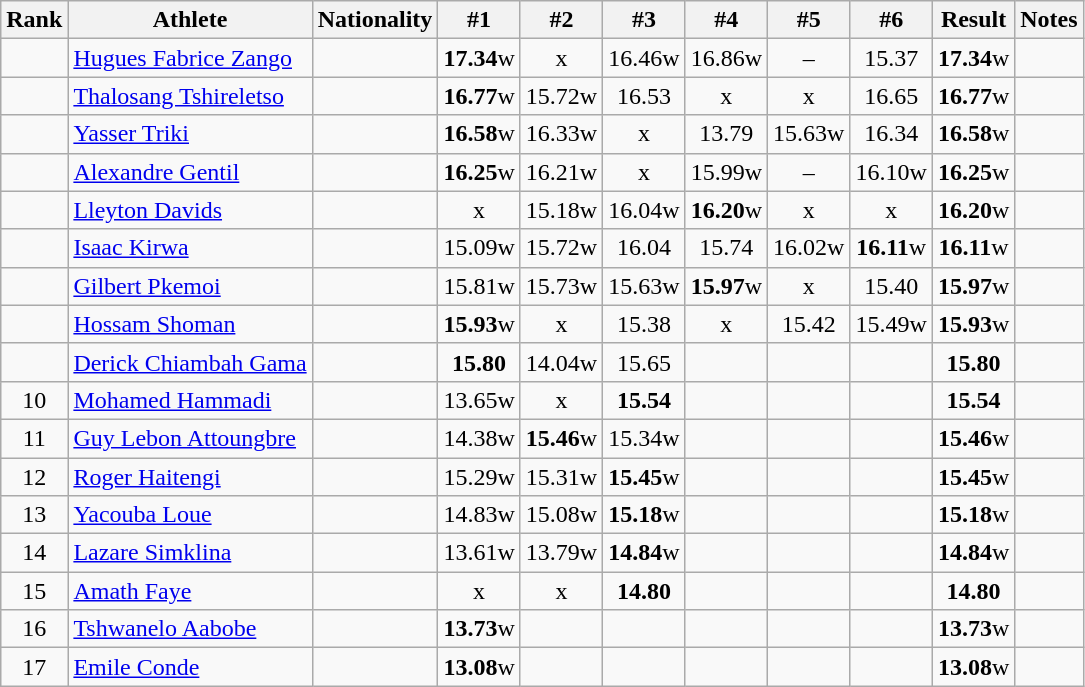<table class="wikitable sortable" style="text-align:center">
<tr>
<th>Rank</th>
<th>Athlete</th>
<th>Nationality</th>
<th>#1</th>
<th>#2</th>
<th>#3</th>
<th>#4</th>
<th>#5</th>
<th>#6</th>
<th>Result</th>
<th>Notes</th>
</tr>
<tr>
<td></td>
<td align="left"><a href='#'>Hugues Fabrice Zango</a></td>
<td align=left></td>
<td><strong>17.34</strong>w</td>
<td>x</td>
<td>16.46w</td>
<td>16.86w</td>
<td>–</td>
<td>15.37</td>
<td><strong>17.34</strong>w</td>
<td></td>
</tr>
<tr>
<td></td>
<td align="left"><a href='#'>Thalosang Tshireletso</a></td>
<td align=left></td>
<td><strong>16.77</strong>w</td>
<td>15.72w</td>
<td>16.53</td>
<td>x</td>
<td>x</td>
<td>16.65 </td>
<td><strong>16.77</strong>w</td>
<td></td>
</tr>
<tr>
<td></td>
<td align="left"><a href='#'>Yasser Triki</a></td>
<td align=left></td>
<td><strong>16.58</strong>w</td>
<td>16.33w</td>
<td>x</td>
<td>13.79</td>
<td>15.63w</td>
<td>16.34</td>
<td><strong>16.58</strong>w</td>
<td></td>
</tr>
<tr>
<td></td>
<td align="left"><a href='#'>Alexandre Gentil</a></td>
<td align=left></td>
<td><strong>16.25</strong>w</td>
<td>16.21w</td>
<td>x</td>
<td>15.99w</td>
<td>–</td>
<td>16.10w</td>
<td><strong>16.25</strong>w</td>
<td></td>
</tr>
<tr>
<td></td>
<td align="left"><a href='#'>Lleyton Davids</a></td>
<td align=left></td>
<td>x</td>
<td>15.18w</td>
<td>16.04w</td>
<td><strong>16.20</strong>w</td>
<td>x</td>
<td>x</td>
<td><strong>16.20</strong>w</td>
<td></td>
</tr>
<tr>
<td></td>
<td align="left"><a href='#'>Isaac Kirwa</a></td>
<td align=left></td>
<td>15.09w</td>
<td>15.72w</td>
<td>16.04</td>
<td>15.74</td>
<td>16.02w</td>
<td><strong>16.11</strong>w</td>
<td><strong>16.11</strong>w</td>
<td></td>
</tr>
<tr>
<td></td>
<td align="left"><a href='#'>Gilbert Pkemoi</a></td>
<td align=left></td>
<td>15.81w</td>
<td>15.73w</td>
<td>15.63w</td>
<td><strong>15.97</strong>w</td>
<td>x</td>
<td>15.40</td>
<td><strong>15.97</strong>w</td>
<td></td>
</tr>
<tr>
<td></td>
<td align="left"><a href='#'>Hossam Shoman</a></td>
<td align=left></td>
<td><strong>15.93</strong>w</td>
<td>x</td>
<td>15.38</td>
<td>x</td>
<td>15.42</td>
<td>15.49w</td>
<td><strong>15.93</strong>w</td>
<td></td>
</tr>
<tr>
<td></td>
<td align="left"><a href='#'>Derick Chiambah Gama</a></td>
<td align=left></td>
<td><strong>15.80</strong></td>
<td>14.04w</td>
<td>15.65</td>
<td></td>
<td></td>
<td></td>
<td><strong>15.80</strong></td>
<td></td>
</tr>
<tr>
<td>10</td>
<td align="left"><a href='#'>Mohamed Hammadi</a></td>
<td align=left></td>
<td>13.65w</td>
<td>x</td>
<td><strong>15.54</strong></td>
<td></td>
<td></td>
<td></td>
<td><strong>15.54</strong></td>
<td></td>
</tr>
<tr>
<td>11</td>
<td align="left"><a href='#'>Guy Lebon Attoungbre</a></td>
<td align=left></td>
<td>14.38w</td>
<td><strong>15.46</strong>w</td>
<td>15.34w</td>
<td></td>
<td></td>
<td></td>
<td><strong>15.46</strong>w</td>
<td></td>
</tr>
<tr>
<td>12</td>
<td align="left"><a href='#'>Roger Haitengi</a></td>
<td align=left></td>
<td>15.29w</td>
<td>15.31w</td>
<td><strong>15.45</strong>w</td>
<td></td>
<td></td>
<td></td>
<td><strong>15.45</strong>w</td>
<td></td>
</tr>
<tr>
<td>13</td>
<td align="left"><a href='#'>Yacouba Loue</a></td>
<td align=left></td>
<td>14.83w</td>
<td>15.08w</td>
<td><strong>15.18</strong>w</td>
<td></td>
<td></td>
<td></td>
<td><strong>15.18</strong>w</td>
<td></td>
</tr>
<tr>
<td>14</td>
<td align="left"><a href='#'>Lazare Simklina</a></td>
<td align=left></td>
<td>13.61w</td>
<td>13.79w</td>
<td><strong>14.84</strong>w</td>
<td></td>
<td></td>
<td></td>
<td><strong>14.84</strong>w</td>
<td></td>
</tr>
<tr>
<td>15</td>
<td align="left"><a href='#'>Amath Faye</a></td>
<td align=left></td>
<td>x</td>
<td>x</td>
<td><strong>14.80</strong></td>
<td></td>
<td></td>
<td></td>
<td><strong>14.80</strong></td>
<td></td>
</tr>
<tr>
<td>16</td>
<td align="left"><a href='#'>Tshwanelo Aabobe</a></td>
<td align=left></td>
<td><strong>13.73</strong>w</td>
<td></td>
<td></td>
<td></td>
<td></td>
<td></td>
<td><strong>13.73</strong>w</td>
<td></td>
</tr>
<tr>
<td>17</td>
<td align="left"><a href='#'>Emile Conde</a></td>
<td align=left></td>
<td><strong>13.08</strong>w</td>
<td></td>
<td></td>
<td></td>
<td></td>
<td></td>
<td><strong>13.08</strong>w</td>
<td></td>
</tr>
</table>
